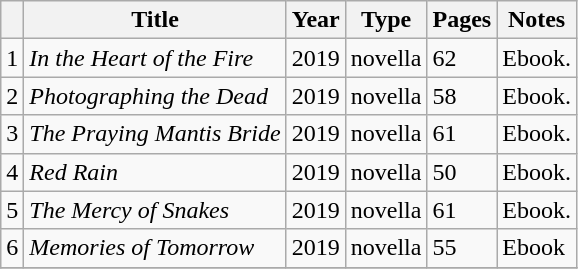<table class="wikitable sortable">
<tr>
<th></th>
<th>Title</th>
<th>Year</th>
<th>Type</th>
<th>Pages</th>
<th>Notes</th>
</tr>
<tr>
<td style="text-align:center">1</td>
<td><em>In the Heart of the Fire</em></td>
<td>2019</td>
<td>novella</td>
<td>62</td>
<td>Ebook.</td>
</tr>
<tr>
<td style="text-align:center">2</td>
<td><em>Photographing the Dead</em></td>
<td>2019</td>
<td>novella</td>
<td>58</td>
<td>Ebook.</td>
</tr>
<tr>
<td style="text-align:center">3</td>
<td><em>The Praying Mantis Bride</em></td>
<td>2019</td>
<td>novella</td>
<td>61</td>
<td>Ebook.</td>
</tr>
<tr>
<td style="text-align:center">4</td>
<td><em>Red Rain</em></td>
<td>2019</td>
<td>novella</td>
<td>50</td>
<td>Ebook.</td>
</tr>
<tr>
<td style="text-align:center">5</td>
<td><em>The Mercy of Snakes</em></td>
<td>2019</td>
<td>novella</td>
<td>61</td>
<td>Ebook.</td>
</tr>
<tr>
<td style="text-align:center">6</td>
<td><em>Memories of Tomorrow</em></td>
<td>2019</td>
<td>novella</td>
<td>55</td>
<td>Ebook</td>
</tr>
<tr>
</tr>
</table>
